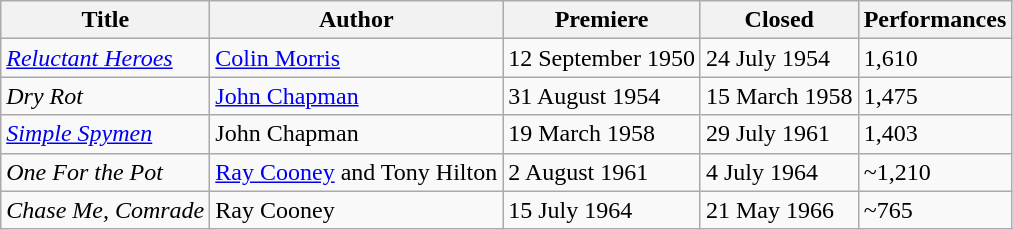<table class="wikitable">
<tr>
<th><strong>Title</strong></th>
<th><strong>Author</strong></th>
<th><strong>Premiere</strong></th>
<th><strong>Closed</strong></th>
<th><strong>Performances</strong></th>
</tr>
<tr>
<td><em><a href='#'>Reluctant Heroes</a></em></td>
<td><a href='#'>Colin Morris</a></td>
<td>12 September 1950</td>
<td>24 July 1954</td>
<td>1,610</td>
</tr>
<tr>
<td><em>Dry Rot</em></td>
<td><a href='#'>John Chapman</a></td>
<td>31 August 1954</td>
<td>15 March 1958</td>
<td>1,475</td>
</tr>
<tr>
<td><em><a href='#'>Simple Spymen</a></em></td>
<td>John Chapman</td>
<td>19 March 1958</td>
<td>29 July 1961</td>
<td>1,403</td>
</tr>
<tr>
<td><em>One For the Pot</em></td>
<td><a href='#'>Ray Cooney</a> and Tony Hilton</td>
<td>2 August 1961</td>
<td>4 July 1964</td>
<td>~1,210</td>
</tr>
<tr>
<td><em>Chase Me, Comrade</em></td>
<td>Ray Cooney</td>
<td>15 July 1964</td>
<td>21 May 1966</td>
<td>~765</td>
</tr>
</table>
